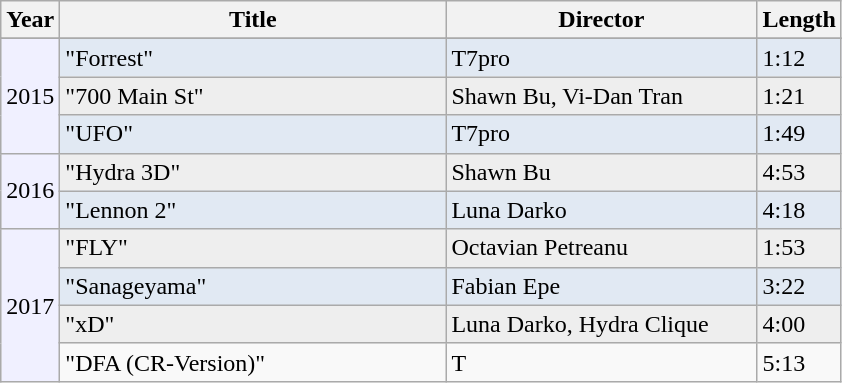<table class="wikitable">
<tr class="hintergrundfarbe8">
<th width="25">Year</th>
<th width="250">Title</th>
<th width="200">Director</th>
<th width="25">Length</th>
</tr>
<tr>
</tr>
<tr style="background:#E1E9F3">
<td rowspan="3" bgcolor="#f0f0ff">2015</td>
<td>"Forrest"</td>
<td>T7pro</td>
<td>1:12</td>
</tr>
<tr style="background:#EEEEEE">
<td>"700 Main St"</td>
<td>Shawn Bu, Vi-Dan Tran</td>
<td>1:21</td>
</tr>
<tr style="background:#E1E9F3">
<td>"UFO"</td>
<td>T7pro</td>
<td>1:49</td>
</tr>
<tr style="background:#EEEEEE">
<td rowspan="2" bgcolor="#f0f0ff">2016</td>
<td>"Hydra 3D"</td>
<td>Shawn Bu</td>
<td>4:53</td>
</tr>
<tr style="background:#E1E9F3">
<td>"Lennon 2"</td>
<td>Luna Darko</td>
<td>4:18</td>
</tr>
<tr style="background:#EEEEEE">
<td rowspan="9" bgcolor="#f0f0ff">2017</td>
<td>"FLY"</td>
<td>Octavian Petreanu</td>
<td>1:53</td>
</tr>
<tr style="background:#E1E9F3">
<td>"Sanageyama"</td>
<td>Fabian Epe</td>
<td>3:22</td>
</tr>
<tr style="background:#EEEEEE">
<td>"xD"</td>
<td>Luna Darko, Hydra Clique</td>
<td>4:00</td>
</tr>
<tr>
<td>"DFA (CR-Version)"</td>
<td>T</td>
<td>5:13</td>
</tr>
</table>
